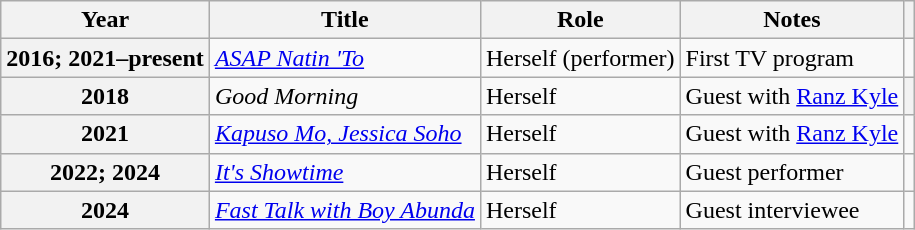<table class="wikitable sortable plainrowheaders">
<tr>
<th scope="col">Year</th>
<th scope="col">Title</th>
<th scope="col">Role</th>
<th scope="col" class="unsortable">Notes</th>
<th scope="col" class="unsortable"></th>
</tr>
<tr>
<th scope="row">2016; 2021–present</th>
<td><em><a href='#'>ASAP Natin 'To</a></em></td>
<td>Herself (performer)</td>
<td>First TV program</td>
<td></td>
</tr>
<tr>
<th scope="row">2018</th>
<td><em>Good Morning</em></td>
<td>Herself</td>
<td>Guest with <a href='#'>Ranz Kyle</a></td>
<th></th>
</tr>
<tr>
<th scope="row">2021</th>
<td><em><a href='#'>Kapuso Mo, Jessica Soho</a></em></td>
<td>Herself</td>
<td>Guest with <a href='#'>Ranz Kyle</a></td>
</tr>
<tr>
<th scope="row">2022; 2024</th>
<td><em><a href='#'>It's Showtime</a></em></td>
<td>Herself</td>
<td>Guest performer</td>
<td></td>
</tr>
<tr>
<th scope="row">2024</th>
<td><em><a href='#'>Fast Talk with Boy Abunda</a></em></td>
<td>Herself</td>
<td>Guest interviewee</td>
<td></td>
</tr>
</table>
